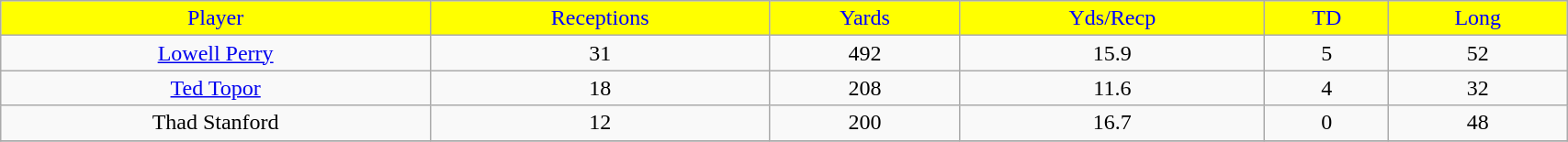<table class="wikitable" width="90%">
<tr align="center" style="background:yellow;color:blue;">
<td>Player</td>
<td>Receptions</td>
<td>Yards</td>
<td>Yds/Recp</td>
<td>TD</td>
<td>Long</td>
</tr>
<tr align="center" bgcolor="">
<td><a href='#'>Lowell Perry</a></td>
<td>31</td>
<td>492</td>
<td>15.9</td>
<td>5</td>
<td>52</td>
</tr>
<tr align="center" bgcolor="">
<td><a href='#'>Ted Topor</a></td>
<td>18</td>
<td>208</td>
<td>11.6</td>
<td>4</td>
<td>32</td>
</tr>
<tr align="center" bgcolor="">
<td>Thad Stanford</td>
<td>12</td>
<td>200</td>
<td>16.7</td>
<td>0</td>
<td>48</td>
</tr>
<tr>
</tr>
</table>
